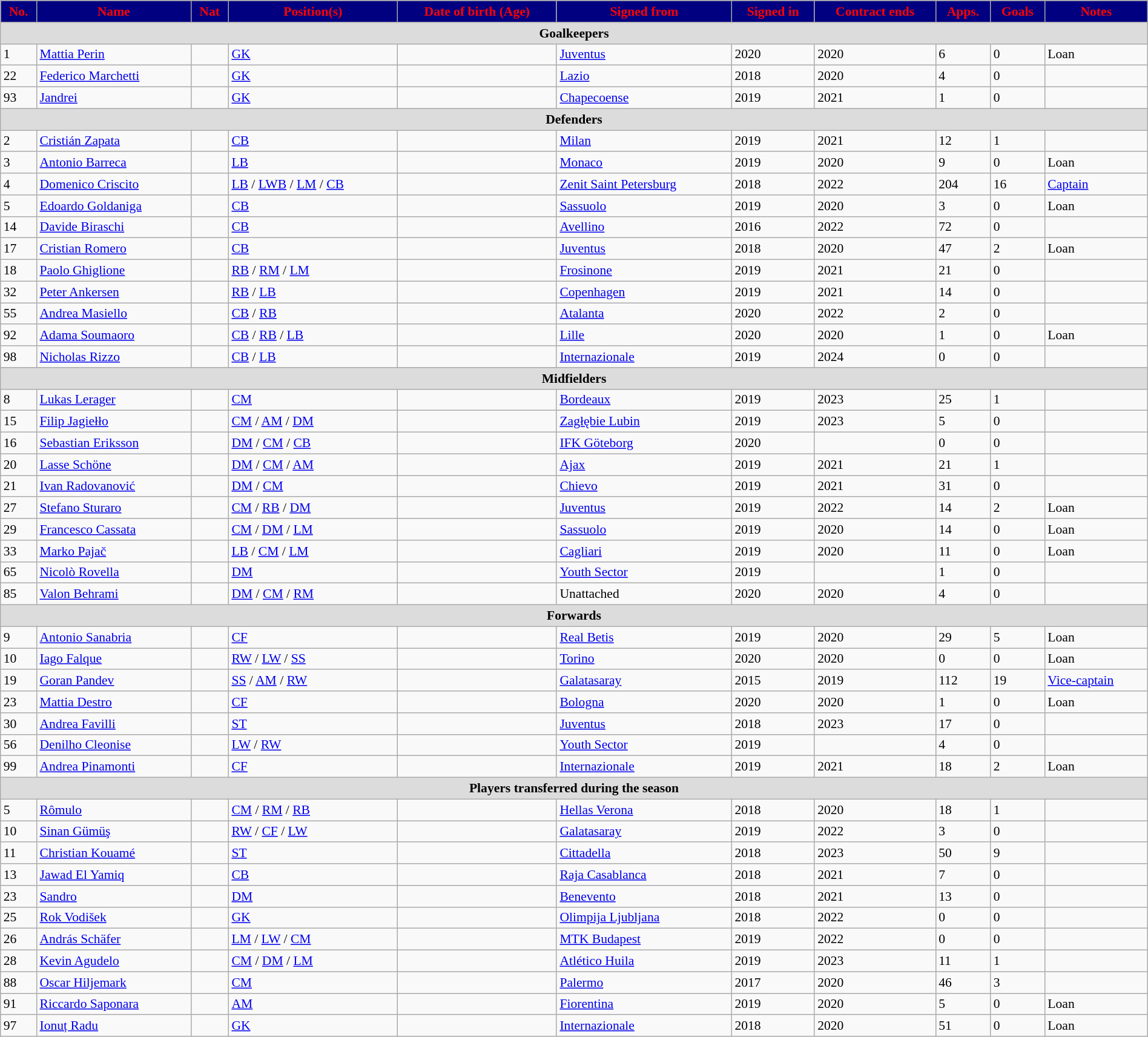<table class="wikitable" style="text-align:left; font-size:90%; width:100%;">
<tr>
<th style="background:#000080; color:red; text-align:center;">No.</th>
<th style="background:#000080; color:red; text-align:center;">Name</th>
<th style="background:#000080; color:red; text-align:center;">Nat</th>
<th style="background:#000080; color:red; text-align:center;">Position(s)</th>
<th style="background:#000080; color:red; text-align:center;">Date of birth (Age)</th>
<th style="background:#000080; color:red; text-align:center;">Signed from</th>
<th style="background:#000080; color:red; text-align:center;">Signed in</th>
<th style="background:#000080; color:red; text-align:center;">Contract ends</th>
<th style="background:#000080; color:red; text-align:center;">Apps.</th>
<th style="background:#000080; color:red; text-align:center;">Goals</th>
<th style="background:#000080; color:red; text-align:center;">Notes</th>
</tr>
<tr>
<th colspan=11 style="background:#DCDCDC; text-align:center">Goalkeepers</th>
</tr>
<tr>
<td>1</td>
<td><a href='#'>Mattia Perin</a></td>
<td></td>
<td><a href='#'>GK</a></td>
<td></td>
<td> <a href='#'>Juventus</a></td>
<td>2020</td>
<td>2020</td>
<td>6</td>
<td>0</td>
<td>Loan</td>
</tr>
<tr>
<td>22</td>
<td><a href='#'>Federico Marchetti</a></td>
<td></td>
<td><a href='#'>GK</a></td>
<td></td>
<td> <a href='#'>Lazio</a></td>
<td>2018</td>
<td>2020</td>
<td>4</td>
<td>0</td>
<td></td>
</tr>
<tr>
<td>93</td>
<td><a href='#'>Jandrei</a></td>
<td></td>
<td><a href='#'>GK</a></td>
<td></td>
<td> <a href='#'>Chapecoense</a></td>
<td>2019</td>
<td>2021</td>
<td>1</td>
<td>0</td>
<td></td>
</tr>
<tr>
<th colspan=11 style="background:#DCDCDC; text-align:center">Defenders</th>
</tr>
<tr>
<td>2</td>
<td><a href='#'>Cristián Zapata</a></td>
<td></td>
<td><a href='#'>CB</a></td>
<td></td>
<td> <a href='#'>Milan</a></td>
<td>2019</td>
<td>2021</td>
<td>12</td>
<td>1</td>
<td></td>
</tr>
<tr>
<td>3</td>
<td><a href='#'>Antonio Barreca</a></td>
<td></td>
<td><a href='#'>LB</a></td>
<td></td>
<td> <a href='#'>Monaco</a></td>
<td>2019</td>
<td>2020</td>
<td>9</td>
<td>0</td>
<td>Loan</td>
</tr>
<tr>
<td>4</td>
<td><a href='#'>Domenico Criscito</a></td>
<td></td>
<td><a href='#'>LB</a> / <a href='#'>LWB</a> / <a href='#'>LM</a> / <a href='#'>CB</a></td>
<td></td>
<td> <a href='#'>Zenit Saint Petersburg</a></td>
<td>2018</td>
<td>2022</td>
<td>204</td>
<td>16</td>
<td><a href='#'>Captain</a></td>
</tr>
<tr>
<td>5</td>
<td><a href='#'>Edoardo Goldaniga</a></td>
<td></td>
<td><a href='#'>CB</a></td>
<td></td>
<td> <a href='#'>Sassuolo</a></td>
<td>2019</td>
<td>2020</td>
<td>3</td>
<td>0</td>
<td>Loan</td>
</tr>
<tr>
<td>14</td>
<td><a href='#'>Davide Biraschi</a></td>
<td></td>
<td><a href='#'>CB</a></td>
<td></td>
<td> <a href='#'>Avellino</a></td>
<td>2016</td>
<td>2022</td>
<td>72</td>
<td>0</td>
<td></td>
</tr>
<tr>
<td>17</td>
<td><a href='#'>Cristian Romero</a></td>
<td></td>
<td><a href='#'>CB</a></td>
<td></td>
<td> <a href='#'>Juventus</a></td>
<td>2018</td>
<td>2020</td>
<td>47</td>
<td>2</td>
<td>Loan</td>
</tr>
<tr>
<td>18</td>
<td><a href='#'>Paolo Ghiglione</a></td>
<td></td>
<td><a href='#'>RB</a> / <a href='#'>RM</a> / <a href='#'>LM</a></td>
<td></td>
<td> <a href='#'>Frosinone</a></td>
<td>2019</td>
<td>2021</td>
<td>21</td>
<td>0</td>
<td></td>
</tr>
<tr>
<td>32</td>
<td><a href='#'>Peter Ankersen</a></td>
<td></td>
<td><a href='#'>RB</a> / <a href='#'>LB</a></td>
<td></td>
<td> <a href='#'>Copenhagen</a></td>
<td>2019</td>
<td>2021</td>
<td>14</td>
<td>0</td>
<td></td>
</tr>
<tr>
<td>55</td>
<td><a href='#'>Andrea Masiello</a></td>
<td></td>
<td><a href='#'>CB</a> / <a href='#'>RB</a></td>
<td></td>
<td> <a href='#'>Atalanta</a></td>
<td>2020</td>
<td>2022</td>
<td>2</td>
<td>0</td>
<td></td>
</tr>
<tr>
<td>92</td>
<td><a href='#'>Adama Soumaoro</a></td>
<td></td>
<td><a href='#'>CB</a> / <a href='#'>RB</a> / <a href='#'>LB</a></td>
<td></td>
<td> <a href='#'>Lille</a></td>
<td>2020</td>
<td>2020</td>
<td>1</td>
<td>0</td>
<td>Loan</td>
</tr>
<tr>
<td>98</td>
<td><a href='#'>Nicholas Rizzo</a></td>
<td></td>
<td><a href='#'>CB</a> / <a href='#'>LB</a></td>
<td></td>
<td> <a href='#'>Internazionale</a></td>
<td>2019</td>
<td>2024</td>
<td>0</td>
<td>0</td>
<td></td>
</tr>
<tr>
<th colspan=11 style="background:#DCDCDC; text-align:center">Midfielders</th>
</tr>
<tr>
<td>8</td>
<td><a href='#'>Lukas Lerager</a></td>
<td></td>
<td><a href='#'>CM</a></td>
<td></td>
<td> <a href='#'>Bordeaux</a></td>
<td>2019</td>
<td>2023</td>
<td>25</td>
<td>1</td>
<td></td>
</tr>
<tr>
<td>15</td>
<td><a href='#'>Filip Jagiełło</a></td>
<td></td>
<td><a href='#'>CM</a> / <a href='#'>AM</a> / <a href='#'>DM</a></td>
<td></td>
<td> <a href='#'>Zagłębie Lubin</a></td>
<td>2019</td>
<td>2023</td>
<td>5</td>
<td>0</td>
<td></td>
</tr>
<tr>
<td>16</td>
<td><a href='#'>Sebastian Eriksson</a></td>
<td></td>
<td><a href='#'>DM</a> / <a href='#'>CM</a> / <a href='#'>CB</a></td>
<td></td>
<td> <a href='#'>IFK Göteborg</a></td>
<td>2020</td>
<td></td>
<td>0</td>
<td>0</td>
<td></td>
</tr>
<tr>
<td>20</td>
<td><a href='#'>Lasse Schöne</a></td>
<td></td>
<td><a href='#'>DM</a> / <a href='#'>CM</a> / <a href='#'>AM</a></td>
<td></td>
<td> <a href='#'>Ajax</a></td>
<td>2019</td>
<td>2021</td>
<td>21</td>
<td>1</td>
<td></td>
</tr>
<tr>
<td>21</td>
<td><a href='#'>Ivan Radovanović</a></td>
<td></td>
<td><a href='#'>DM</a> / <a href='#'>CM</a></td>
<td></td>
<td> <a href='#'>Chievo</a></td>
<td>2019</td>
<td>2021</td>
<td>31</td>
<td>0</td>
<td></td>
</tr>
<tr>
<td>27</td>
<td><a href='#'>Stefano Sturaro</a></td>
<td></td>
<td><a href='#'>CM</a> / <a href='#'>RB</a> / <a href='#'>DM</a></td>
<td></td>
<td> <a href='#'>Juventus</a></td>
<td>2019</td>
<td>2022</td>
<td>14</td>
<td>2</td>
<td>Loan</td>
</tr>
<tr>
<td>29</td>
<td><a href='#'>Francesco Cassata</a></td>
<td></td>
<td><a href='#'>CM</a> / <a href='#'>DM</a> / <a href='#'>LM</a></td>
<td></td>
<td> <a href='#'>Sassuolo</a></td>
<td>2019</td>
<td>2020</td>
<td>14</td>
<td>0</td>
<td>Loan</td>
</tr>
<tr>
<td>33</td>
<td><a href='#'>Marko Pajač</a></td>
<td></td>
<td><a href='#'>LB</a> / <a href='#'>CM</a> / <a href='#'>LM</a></td>
<td></td>
<td> <a href='#'>Cagliari</a></td>
<td>2019</td>
<td>2020</td>
<td>11</td>
<td>0</td>
<td>Loan</td>
</tr>
<tr>
<td>65</td>
<td><a href='#'>Nicolò Rovella</a></td>
<td></td>
<td><a href='#'>DM</a></td>
<td></td>
<td> <a href='#'>Youth Sector</a></td>
<td>2019</td>
<td></td>
<td>1</td>
<td>0</td>
<td></td>
</tr>
<tr>
<td>85</td>
<td><a href='#'>Valon Behrami</a></td>
<td></td>
<td><a href='#'>DM</a> / <a href='#'>CM</a> / <a href='#'>RM</a></td>
<td></td>
<td>Unattached</td>
<td>2020</td>
<td>2020</td>
<td>4</td>
<td>0</td>
<td></td>
</tr>
<tr>
<th colspan=11 style="background:#DCDCDC; text-align:center">Forwards</th>
</tr>
<tr>
<td>9</td>
<td><a href='#'>Antonio Sanabria</a></td>
<td></td>
<td><a href='#'>CF</a></td>
<td></td>
<td> <a href='#'>Real Betis</a></td>
<td>2019</td>
<td>2020</td>
<td>29</td>
<td>5</td>
<td>Loan</td>
</tr>
<tr>
<td>10</td>
<td><a href='#'>Iago Falque</a></td>
<td></td>
<td><a href='#'>RW</a> / <a href='#'>LW</a> / <a href='#'>SS</a></td>
<td></td>
<td> <a href='#'>Torino</a></td>
<td>2020</td>
<td>2020</td>
<td>0</td>
<td>0</td>
<td>Loan</td>
</tr>
<tr>
<td>19</td>
<td><a href='#'>Goran Pandev</a></td>
<td></td>
<td><a href='#'>SS</a> / <a href='#'>AM</a> / <a href='#'>RW</a></td>
<td></td>
<td> <a href='#'>Galatasaray</a></td>
<td>2015</td>
<td>2019</td>
<td>112</td>
<td>19</td>
<td><a href='#'>Vice-captain</a></td>
</tr>
<tr>
<td>23</td>
<td><a href='#'>Mattia Destro</a></td>
<td></td>
<td><a href='#'>CF</a></td>
<td></td>
<td> <a href='#'>Bologna</a></td>
<td>2020</td>
<td>2020</td>
<td>1</td>
<td>0</td>
<td>Loan</td>
</tr>
<tr>
<td>30</td>
<td><a href='#'>Andrea Favilli</a></td>
<td></td>
<td><a href='#'>ST</a></td>
<td></td>
<td> <a href='#'>Juventus</a></td>
<td>2018</td>
<td>2023</td>
<td>17</td>
<td>0</td>
<td></td>
</tr>
<tr>
<td>56</td>
<td><a href='#'>Denilho Cleonise</a></td>
<td></td>
<td><a href='#'>LW</a> / <a href='#'>RW</a></td>
<td></td>
<td> <a href='#'>Youth Sector</a></td>
<td>2019</td>
<td></td>
<td>4</td>
<td>0</td>
<td></td>
</tr>
<tr>
<td>99</td>
<td><a href='#'>Andrea Pinamonti</a></td>
<td></td>
<td><a href='#'>CF</a></td>
<td></td>
<td> <a href='#'>Internazionale</a></td>
<td>2019</td>
<td>2021</td>
<td>18</td>
<td>2</td>
<td>Loan</td>
</tr>
<tr>
<th colspan=11 style="background:#DCDCDC; text-align:center">Players transferred during the season</th>
</tr>
<tr>
<td>5</td>
<td><a href='#'>Rômulo</a></td>
<td></td>
<td><a href='#'>CM</a> / <a href='#'>RM</a> / <a href='#'>RB</a></td>
<td></td>
<td> <a href='#'>Hellas Verona</a></td>
<td>2018</td>
<td>2020</td>
<td>18</td>
<td>1</td>
<td></td>
</tr>
<tr>
<td>10</td>
<td><a href='#'>Sinan Gümüş</a></td>
<td></td>
<td><a href='#'>RW</a> / <a href='#'>CF</a> / <a href='#'>LW</a></td>
<td></td>
<td> <a href='#'>Galatasaray</a></td>
<td>2019</td>
<td>2022</td>
<td>3</td>
<td>0</td>
<td></td>
</tr>
<tr>
<td>11</td>
<td><a href='#'>Christian Kouamé</a></td>
<td></td>
<td><a href='#'>ST</a></td>
<td></td>
<td> <a href='#'>Cittadella</a></td>
<td>2018</td>
<td>2023</td>
<td>50</td>
<td>9</td>
<td></td>
</tr>
<tr>
<td>13</td>
<td><a href='#'>Jawad El Yamiq</a></td>
<td></td>
<td><a href='#'>CB</a></td>
<td></td>
<td> <a href='#'>Raja Casablanca</a></td>
<td>2018</td>
<td>2021</td>
<td>7</td>
<td>0</td>
<td></td>
</tr>
<tr>
<td>23</td>
<td><a href='#'>Sandro</a></td>
<td></td>
<td><a href='#'>DM</a></td>
<td></td>
<td> <a href='#'>Benevento</a></td>
<td>2018</td>
<td>2021</td>
<td>13</td>
<td>0</td>
<td></td>
</tr>
<tr>
<td>25</td>
<td><a href='#'>Rok Vodišek</a></td>
<td></td>
<td><a href='#'>GK</a></td>
<td></td>
<td> <a href='#'>Olimpija Ljubljana</a></td>
<td>2018</td>
<td>2022</td>
<td>0</td>
<td>0</td>
<td></td>
</tr>
<tr>
<td>26</td>
<td><a href='#'>András Schäfer</a></td>
<td></td>
<td><a href='#'>LM</a> / <a href='#'>LW</a> / <a href='#'>CM</a></td>
<td></td>
<td> <a href='#'>MTK Budapest</a></td>
<td>2019</td>
<td>2022</td>
<td>0</td>
<td>0</td>
<td></td>
</tr>
<tr>
<td>28</td>
<td><a href='#'>Kevin Agudelo</a></td>
<td></td>
<td><a href='#'>CM</a> / <a href='#'>DM</a> / <a href='#'>LM</a></td>
<td></td>
<td> <a href='#'>Atlético Huila</a></td>
<td>2019</td>
<td>2023</td>
<td>11</td>
<td>1</td>
<td></td>
</tr>
<tr>
<td>88</td>
<td><a href='#'>Oscar Hiljemark</a></td>
<td></td>
<td><a href='#'>CM</a></td>
<td></td>
<td> <a href='#'>Palermo</a></td>
<td>2017</td>
<td>2020</td>
<td>46</td>
<td>3</td>
<td></td>
</tr>
<tr>
<td>91</td>
<td><a href='#'>Riccardo Saponara</a></td>
<td></td>
<td><a href='#'>AM</a></td>
<td></td>
<td> <a href='#'>Fiorentina</a></td>
<td>2019</td>
<td>2020</td>
<td>5</td>
<td>0</td>
<td>Loan</td>
</tr>
<tr>
<td>97</td>
<td><a href='#'>Ionuț Radu</a></td>
<td></td>
<td><a href='#'>GK</a></td>
<td></td>
<td> <a href='#'>Internazionale</a></td>
<td>2018</td>
<td>2020</td>
<td>51</td>
<td>0</td>
<td>Loan</td>
</tr>
</table>
